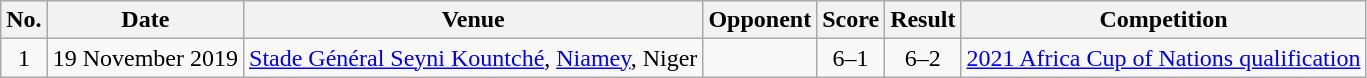<table class="wikitable sortable">
<tr>
<th scope="col">No.</th>
<th scope="col">Date</th>
<th scope="col">Venue</th>
<th scope="col">Opponent</th>
<th scope="col">Score</th>
<th scope="col">Result</th>
<th scope="col">Competition</th>
</tr>
<tr>
<td style="text-align:center">1</td>
<td>19 November 2019</td>
<td><a href='#'>Stade Général Seyni Kountché</a>, <a href='#'>Niamey</a>, Niger</td>
<td></td>
<td style="text-align:center">6–1</td>
<td style="text-align:center">6–2</td>
<td><a href='#'>2021 Africa Cup of Nations qualification</a></td>
</tr>
</table>
